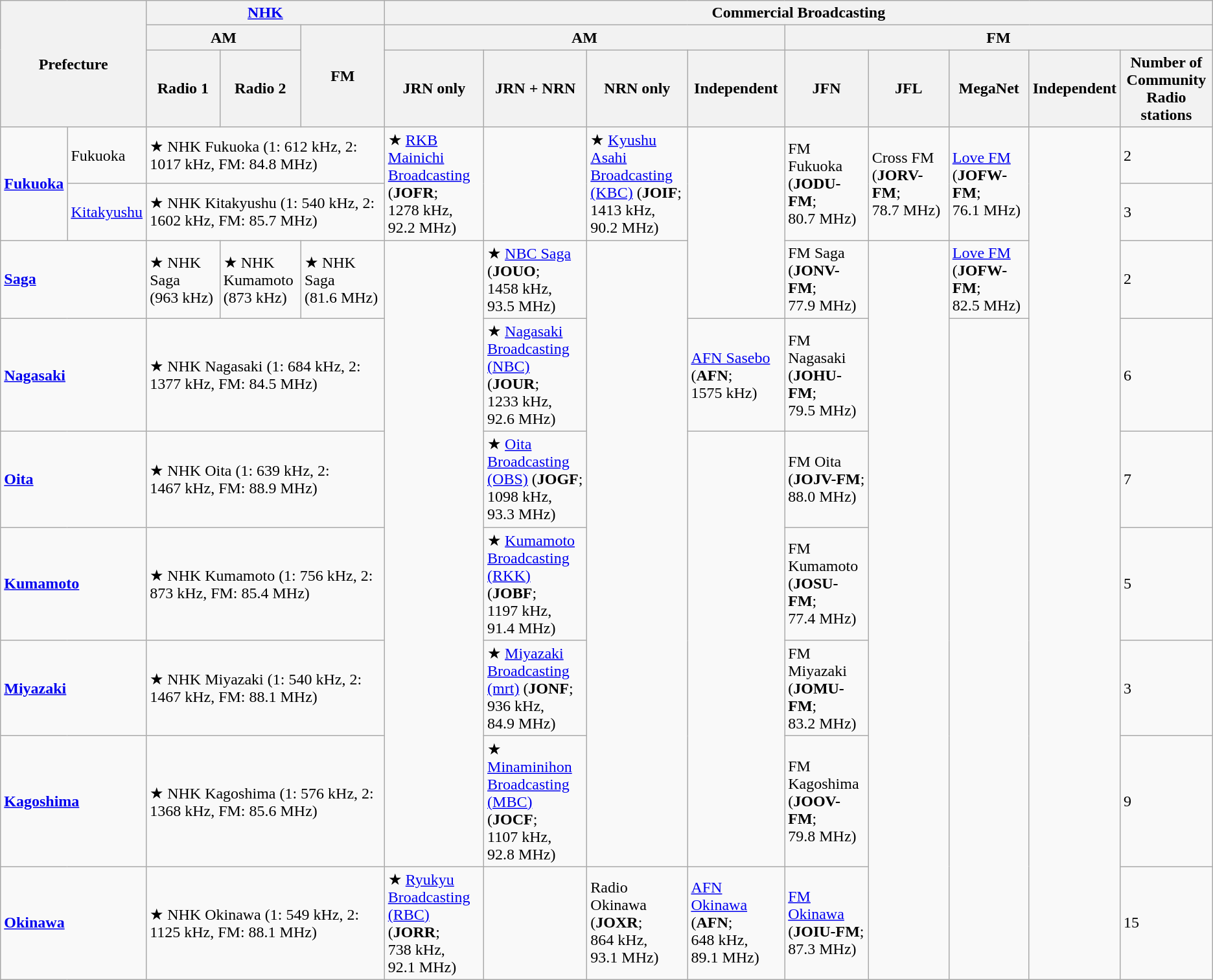<table class="wikitable">
<tr>
<th colspan="2" rowspan="3">Prefecture</th>
<th colspan="3"><a href='#'>NHK</a></th>
<th colspan="9"><strong>Commercial Broadcasting</strong></th>
</tr>
<tr>
<th colspan="2">AM</th>
<th rowspan="2">FM</th>
<th colspan="4">AM</th>
<th colspan="5">FM</th>
</tr>
<tr>
<th>Radio 1</th>
<th>Radio 2</th>
<th>JRN only</th>
<th>JRN + NRN</th>
<th>NRN only</th>
<th>Independent</th>
<th>JFN</th>
<th>JFL</th>
<th>MegaNet</th>
<th>Independent</th>
<th>Number of Community Radio stations</th>
</tr>
<tr>
<td rowspan="2"><strong><a href='#'>Fukuoka</a></strong></td>
<td>Fukuoka</td>
<td colspan="3">★ NHK Fukuoka (1: 612 kHz, 2: 1017 kHz, FM: 84.8 MHz)</td>
<td rowspan="2">★ <a href='#'>RKB Mainichi Broadcasting</a> (<strong>JOFR</strong>; 1278 kHz, 92.2 MHz)</td>
<td rowspan="2"></td>
<td rowspan="2">★ <a href='#'>Kyushu Asahi Broadcasting (KBC)</a> (<strong>JOIF</strong>; 1413 kHz, 90.2 MHz)</td>
<td rowspan="3"></td>
<td rowspan="2">FM Fukuoka<br>(<strong>JODU-FM</strong>; 80.7 MHz)</td>
<td rowspan="2">Cross FM (<strong>JORV-FM</strong>; 78.7 MHz)</td>
<td rowspan="2"><a href='#'>Love FM</a> (<strong>JOFW-FM</strong>; 76.1 MHz)</td>
<td rowspan="9"></td>
<td>2</td>
</tr>
<tr>
<td><a href='#'>Kitakyushu</a></td>
<td colspan="3">★ NHK Kitakyushu (1: 540 kHz, 2: 1602 kHz, FM: 85.7 MHz)</td>
<td>3</td>
</tr>
<tr>
<td colspan="2"><strong><a href='#'>Saga</a></strong></td>
<td>★ NHK Saga (963 kHz)</td>
<td>★ NHK Kumamoto (873 kHz)</td>
<td>★ NHK Saga (81.6 MHz)</td>
<td rowspan="6"></td>
<td>★ <a href='#'>NBC Saga</a> (<strong>JOUO</strong>; 1458 kHz, 93.5 MHz)</td>
<td rowspan="6"></td>
<td>FM Saga (<strong>JONV-FM</strong>; 77.9 MHz)</td>
<td rowspan="7"></td>
<td><a href='#'>Love FM</a> (<strong>JOFW-FM</strong>; 82.5 MHz)</td>
<td>2</td>
</tr>
<tr>
<td colspan="2"><strong><a href='#'>Nagasaki</a></strong></td>
<td colspan="3">★ NHK Nagasaki (1: 684 kHz, 2: 1377 kHz, FM: 84.5 MHz)</td>
<td>★ <a href='#'>Nagasaki Broadcasting (NBC)</a> (<strong>JOUR</strong>; 1233 kHz, 92.6 MHz)</td>
<td><a href='#'>AFN Sasebo</a> (<strong>AFN</strong>; 1575 kHz)</td>
<td>FM Nagasaki (<strong>JOHU-FM</strong>; 79.5 MHz)</td>
<td rowspan="6"></td>
<td>6</td>
</tr>
<tr>
<td colspan="2"><strong><a href='#'>Oita</a></strong></td>
<td colspan="3">★ NHK Oita (1: 639 kHz, 2: 1467 kHz, FM: 88.9 MHz)</td>
<td>★ <a href='#'>Oita Broadcasting (OBS)</a> (<strong>JOGF</strong>; 1098 kHz, 93.3 MHz)</td>
<td rowspan="4"></td>
<td>FM Oita (<strong>JOJV-FM</strong>; 88.0 MHz)</td>
<td>7</td>
</tr>
<tr>
<td colspan="2"><strong><a href='#'>Kumamoto</a></strong></td>
<td colspan="3">★ NHK Kumamoto (1: 756 kHz, 2: 873 kHz, FM: 85.4 MHz)</td>
<td>★ <a href='#'>Kumamoto Broadcasting (RKK)</a> (<strong>JOBF</strong>; 1197 kHz, 91.4 MHz)</td>
<td>FM Kumamoto (<strong>JOSU-FM</strong>; 77.4 MHz)</td>
<td>5</td>
</tr>
<tr>
<td colspan="2"><strong><a href='#'>Miyazaki</a></strong></td>
<td colspan="3">★ NHK Miyazaki (1: 540 kHz, 2: 1467 kHz, FM: 88.1 MHz)</td>
<td>★ <a href='#'>Miyazaki Broadcasting (mrt)</a> (<strong>JONF</strong>; 936 kHz, 84.9 MHz)</td>
<td>FM Miyazaki (<strong>JOMU-FM</strong>; 83.2 MHz)</td>
<td>3</td>
</tr>
<tr>
<td colspan="2"><strong><a href='#'>Kagoshima</a></strong></td>
<td colspan="3">★ NHK Kagoshima (1: 576 kHz, 2: 1368 kHz, FM: 85.6 MHz)</td>
<td>★ <a href='#'>Minaminihon Broadcasting (MBC)</a> (<strong>JOCF</strong>; 1107 kHz, 92.8 MHz)</td>
<td>FM Kagoshima (<strong>JOOV-FM</strong>; 79.8 MHz)</td>
<td>9</td>
</tr>
<tr>
<td colspan="2"><strong><a href='#'>Okinawa</a></strong></td>
<td colspan="3">★ NHK Okinawa (1: 549 kHz, 2: 1125 kHz, FM: 88.1 MHz)</td>
<td>★ <a href='#'>Ryukyu Broadcasting (RBC)</a> (<strong>JORR</strong>; 738 kHz, 92.1 MHz)</td>
<td></td>
<td>Radio Okinawa (<strong>JOXR</strong>; 864 kHz, 93.1 MHz)</td>
<td><a href='#'>AFN Okinawa</a> (<strong>AFN</strong>; 648 kHz, 89.1 MHz)</td>
<td><a href='#'>FM Okinawa</a> (<strong>JOIU-FM</strong>; 87.3 MHz)</td>
<td>15</td>
</tr>
</table>
